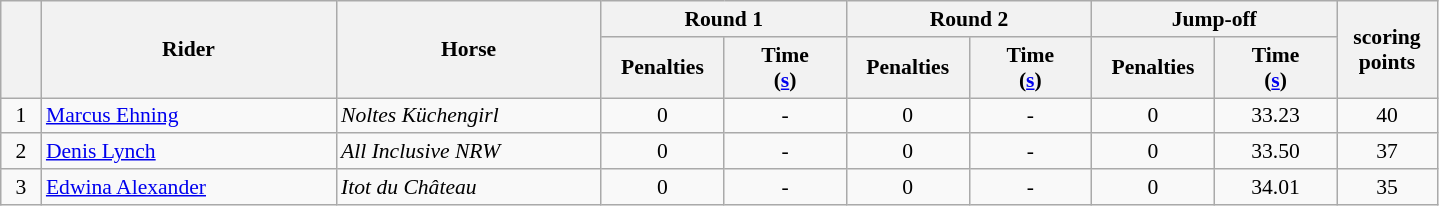<table class="wikitable" style="font-size: 90%">
<tr>
<th rowspan=2 width=20></th>
<th rowspan=2 width=190>Rider</th>
<th rowspan=2 width=170>Horse</th>
<th colspan=2>Round 1</th>
<th colspan=2>Round 2</th>
<th colspan=2>Jump-off</th>
<th rowspan=2 width=60>scoring<br>points</th>
</tr>
<tr>
<th width=75>Penalties</th>
<th width=75>Time<br>(<a href='#'>s</a>)</th>
<th width=75>Penalties</th>
<th width=75>Time<br>(<a href='#'>s</a>)</th>
<th width=75>Penalties</th>
<th width=75>Time<br>(<a href='#'>s</a>)</th>
</tr>
<tr>
<td align=center>1</td>
<td> <a href='#'>Marcus Ehning</a></td>
<td><em>Noltes Küchengirl</em></td>
<td align=center>0</td>
<td align=center>-</td>
<td align=center>0</td>
<td align=center>-</td>
<td align=center>0</td>
<td align=center>33.23</td>
<td align=center>40</td>
</tr>
<tr>
<td align=center>2</td>
<td> <a href='#'>Denis Lynch</a></td>
<td><em>All Inclusive NRW</em></td>
<td align=center>0</td>
<td align=center>-</td>
<td align=center>0</td>
<td align=center>-</td>
<td align=center>0</td>
<td align=center>33.50</td>
<td align=center>37</td>
</tr>
<tr>
<td align=center>3</td>
<td> <a href='#'>Edwina Alexander</a></td>
<td><em>Itot du Château</em></td>
<td align=center>0</td>
<td align=center>-</td>
<td align=center>0</td>
<td align=center>-</td>
<td align=center>0</td>
<td align=center>34.01</td>
<td align=center>35</td>
</tr>
</table>
